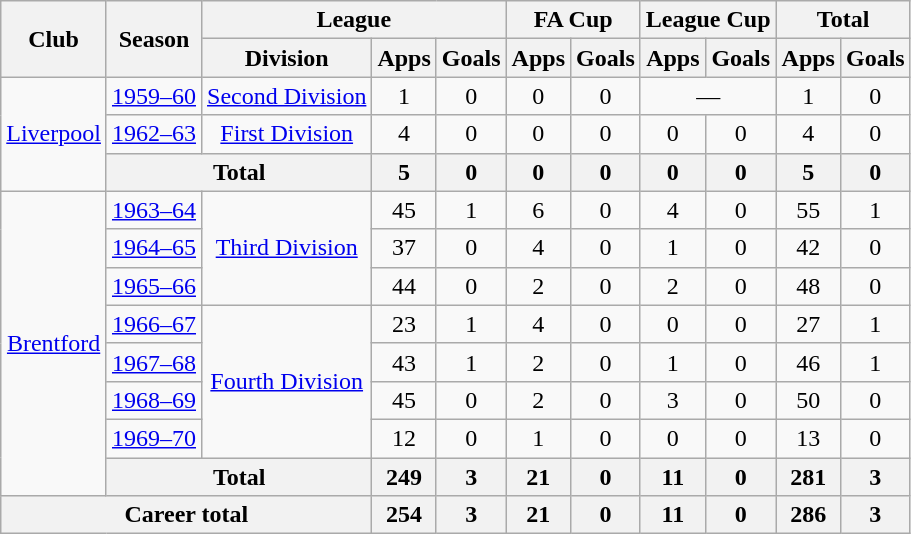<table class="wikitable" style="text-align: center;">
<tr>
<th rowspan="2">Club</th>
<th rowspan="2">Season</th>
<th colspan="3">League</th>
<th colspan="2">FA Cup</th>
<th colspan="2">League Cup</th>
<th colspan="2">Total</th>
</tr>
<tr>
<th>Division</th>
<th>Apps</th>
<th>Goals</th>
<th>Apps</th>
<th>Goals</th>
<th>Apps</th>
<th>Goals</th>
<th>Apps</th>
<th>Goals</th>
</tr>
<tr>
<td rowspan="3"><a href='#'>Liverpool</a></td>
<td><a href='#'>1959–60</a></td>
<td><a href='#'>Second Division</a></td>
<td>1</td>
<td>0</td>
<td>0</td>
<td>0</td>
<td colspan="2">―</td>
<td>1</td>
<td>0</td>
</tr>
<tr>
<td><a href='#'>1962–63</a></td>
<td><a href='#'>First Division</a></td>
<td>4</td>
<td>0</td>
<td>0</td>
<td>0</td>
<td>0</td>
<td>0</td>
<td>4</td>
<td>0</td>
</tr>
<tr>
<th colspan="2">Total</th>
<th>5</th>
<th>0</th>
<th>0</th>
<th>0</th>
<th>0</th>
<th>0</th>
<th>5</th>
<th>0</th>
</tr>
<tr>
<td rowspan="8"><a href='#'>Brentford</a></td>
<td><a href='#'>1963–64</a></td>
<td rowspan="3"><a href='#'>Third Division</a></td>
<td>45</td>
<td>1</td>
<td>6</td>
<td>0</td>
<td>4</td>
<td>0</td>
<td>55</td>
<td>1</td>
</tr>
<tr>
<td><a href='#'>1964–65</a></td>
<td>37</td>
<td>0</td>
<td>4</td>
<td>0</td>
<td>1</td>
<td>0</td>
<td>42</td>
<td>0</td>
</tr>
<tr>
<td><a href='#'>1965–66</a></td>
<td>44</td>
<td>0</td>
<td>2</td>
<td>0</td>
<td>2</td>
<td>0</td>
<td>48</td>
<td>0</td>
</tr>
<tr>
<td><a href='#'>1966–67</a></td>
<td rowspan="4"><a href='#'>Fourth Division</a></td>
<td>23</td>
<td>1</td>
<td>4</td>
<td>0</td>
<td>0</td>
<td>0</td>
<td>27</td>
<td>1</td>
</tr>
<tr>
<td><a href='#'>1967–68</a></td>
<td>43</td>
<td>1</td>
<td>2</td>
<td>0</td>
<td>1</td>
<td>0</td>
<td>46</td>
<td>1</td>
</tr>
<tr>
<td><a href='#'>1968–69</a></td>
<td>45</td>
<td>0</td>
<td>2</td>
<td>0</td>
<td>3</td>
<td>0</td>
<td>50</td>
<td>0</td>
</tr>
<tr>
<td><a href='#'>1969–70</a></td>
<td>12</td>
<td>0</td>
<td>1</td>
<td>0</td>
<td>0</td>
<td>0</td>
<td>13</td>
<td>0</td>
</tr>
<tr>
<th colspan="2">Total</th>
<th>249</th>
<th>3</th>
<th>21</th>
<th>0</th>
<th>11</th>
<th>0</th>
<th>281</th>
<th>3</th>
</tr>
<tr>
<th colspan="3">Career total</th>
<th>254</th>
<th>3</th>
<th>21</th>
<th>0</th>
<th>11</th>
<th>0</th>
<th>286</th>
<th>3</th>
</tr>
</table>
